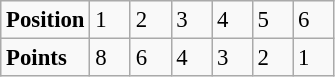<table class="wikitable" style="font-size: 95%;">
<tr>
<td><strong>Position</strong></td>
<td width=20>1</td>
<td width=20>2</td>
<td width=20>3</td>
<td width=20>4</td>
<td width=20>5</td>
<td width=20>6</td>
</tr>
<tr>
<td><strong>Points</strong></td>
<td>8</td>
<td>6</td>
<td>4</td>
<td>3</td>
<td>2</td>
<td>1</td>
</tr>
</table>
